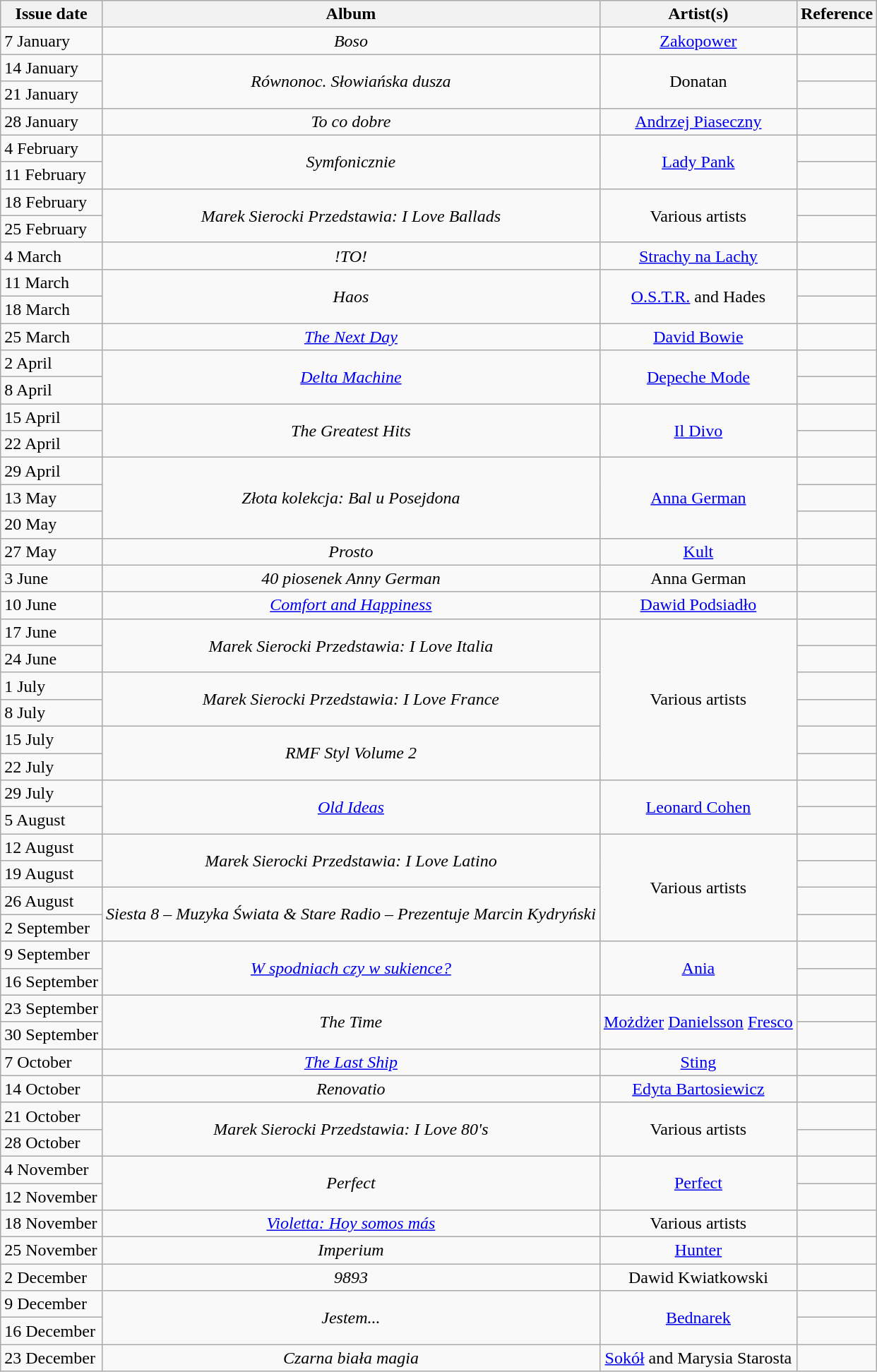<table class="wikitable">
<tr>
<th>Issue date</th>
<th>Album</th>
<th>Artist(s)</th>
<th>Reference</th>
</tr>
<tr>
<td>7 January</td>
<td align="center"><em>Boso</em></td>
<td align="center"><a href='#'>Zakopower</a></td>
<td align="center"></td>
</tr>
<tr>
<td>14 January</td>
<td align="center" rowspan="2"><em>Równonoc. Słowiańska dusza</em></td>
<td align="center" rowspan="2">Donatan</td>
<td align="center"></td>
</tr>
<tr>
<td>21 January</td>
<td align="center"></td>
</tr>
<tr>
<td>28 January</td>
<td align="center"><em>To co dobre</em></td>
<td align="center"><a href='#'>Andrzej Piaseczny</a></td>
<td align="center"></td>
</tr>
<tr>
<td>4 February</td>
<td align="center" rowspan="2"><em>Symfonicznie</em></td>
<td align="center" rowspan="2"><a href='#'>Lady Pank</a></td>
<td align="center"></td>
</tr>
<tr>
<td>11 February</td>
<td align="center"></td>
</tr>
<tr>
<td>18 February</td>
<td align="center" rowspan="2"><em>Marek Sierocki Przedstawia: I Love Ballads</em></td>
<td align="center" rowspan="2">Various artists</td>
<td align="center"></td>
</tr>
<tr>
<td>25 February</td>
<td align="center"></td>
</tr>
<tr>
<td>4 March</td>
<td align="center"><em>!TO!</em></td>
<td align="center"><a href='#'>Strachy na Lachy</a></td>
<td align="center"></td>
</tr>
<tr>
<td>11 March</td>
<td align="center" rowspan="2"><em>Haos</em></td>
<td align="center" rowspan="2"><a href='#'>O.S.T.R.</a> and Hades</td>
<td align="center"></td>
</tr>
<tr>
<td>18 March</td>
<td align="center"></td>
</tr>
<tr>
<td>25 March</td>
<td align="center"><em><a href='#'>The Next Day</a></em></td>
<td align="center"><a href='#'>David Bowie</a></td>
<td align="center"></td>
</tr>
<tr>
<td>2 April</td>
<td align="center" rowspan="2"><em><a href='#'>Delta Machine</a></em></td>
<td align="center" rowspan="2"><a href='#'>Depeche Mode</a></td>
<td align="center"></td>
</tr>
<tr>
<td>8 April</td>
<td align="center"></td>
</tr>
<tr>
<td>15 April</td>
<td align="center" rowspan="2"><em>The Greatest Hits</em></td>
<td align="center" rowspan="2"><a href='#'>Il Divo</a></td>
<td align="center"></td>
</tr>
<tr>
<td>22 April</td>
<td align="center"></td>
</tr>
<tr>
<td>29 April</td>
<td align="center" rowspan="3"><em>Złota kolekcja: Bal u Posejdona</em></td>
<td align="center" rowspan="3"><a href='#'>Anna German</a></td>
<td align="center"></td>
</tr>
<tr>
<td>13 May</td>
<td align="center"></td>
</tr>
<tr>
<td>20 May</td>
<td align="center"></td>
</tr>
<tr>
<td>27 May</td>
<td align="center"><em>Prosto</em></td>
<td align="center"><a href='#'>Kult</a></td>
<td align="center"></td>
</tr>
<tr>
<td>3 June</td>
<td align="center"><em>40 piosenek Anny German</em></td>
<td align="center">Anna German</td>
<td align="center"></td>
</tr>
<tr>
<td>10 June</td>
<td align="center"><em><a href='#'>Comfort and Happiness</a></em></td>
<td align="center"><a href='#'>Dawid Podsiadło</a></td>
<td align="center"></td>
</tr>
<tr>
<td>17 June</td>
<td align="center" rowspan="2"><em>Marek Sierocki Przedstawia: I Love Italia</em></td>
<td align="center" rowspan="6">Various artists</td>
<td align="center"></td>
</tr>
<tr>
<td>24 June</td>
<td align="center"></td>
</tr>
<tr>
<td>1 July</td>
<td align="center" rowspan="2"><em>Marek Sierocki Przedstawia: I Love France</em></td>
<td align="center"></td>
</tr>
<tr>
<td>8 July</td>
<td align="center"></td>
</tr>
<tr>
<td>15 July</td>
<td align="center" rowspan="2"><em>RMF Styl Volume 2</em></td>
<td align="center"></td>
</tr>
<tr>
<td>22 July</td>
<td align="center"></td>
</tr>
<tr>
<td>29 July</td>
<td align="center" rowspan="2"><em><a href='#'>Old Ideas</a></em></td>
<td align="center" rowspan="2"><a href='#'>Leonard Cohen</a></td>
<td align="center"></td>
</tr>
<tr>
<td>5 August</td>
<td align="center"></td>
</tr>
<tr>
<td>12 August</td>
<td align="center" rowspan="2"><em>Marek Sierocki Przedstawia: I Love Latino</em></td>
<td align="center" rowspan="4">Various artists</td>
<td align="center"></td>
</tr>
<tr>
<td>19 August</td>
<td align="center"></td>
</tr>
<tr>
<td>26 August</td>
<td align="center" rowspan="2"><em>Siesta 8 – Muzyka Świata & Stare Radio – Prezentuje Marcin Kydryński</em></td>
<td align="center"></td>
</tr>
<tr>
<td>2 September</td>
<td align="center"></td>
</tr>
<tr>
<td>9 September</td>
<td align="center" rowspan="2"><em><a href='#'>W spodniach czy w sukience?</a></em></td>
<td align="center" rowspan="2"><a href='#'>Ania</a></td>
<td align="center"></td>
</tr>
<tr>
<td>16 September</td>
<td align="center"></td>
</tr>
<tr>
<td>23 September</td>
<td align="center" rowspan="2"><em>The Time</em></td>
<td align="center" rowspan="2"><a href='#'>Możdżer</a> <a href='#'>Danielsson</a> <a href='#'>Fresco</a></td>
<td align="center"></td>
</tr>
<tr>
<td>30 September</td>
<td align="center"></td>
</tr>
<tr>
<td>7 October</td>
<td align="center"><em><a href='#'>The Last Ship</a></em></td>
<td align="center"><a href='#'>Sting</a></td>
<td align="center"></td>
</tr>
<tr>
<td>14 October</td>
<td align="center"><em>Renovatio</em></td>
<td align="center"><a href='#'>Edyta Bartosiewicz</a></td>
<td align="center"></td>
</tr>
<tr>
<td>21 October</td>
<td align="center" rowspan="2"><em>Marek Sierocki Przedstawia: I Love 80's</em></td>
<td align="center" rowspan="2">Various artists</td>
<td align="center"></td>
</tr>
<tr>
<td>28 October</td>
<td align="center"></td>
</tr>
<tr>
<td>4 November</td>
<td align="center" rowspan="2"><em>Perfect</em></td>
<td align="center" rowspan="2"><a href='#'>Perfect</a></td>
<td align="center"></td>
</tr>
<tr>
<td>12 November</td>
<td align="center"></td>
</tr>
<tr>
<td>18 November</td>
<td align="center"><em><a href='#'>Violetta: Hoy somos más</a></em></td>
<td align="center">Various artists</td>
<td align="center"></td>
</tr>
<tr>
<td>25 November</td>
<td align="center"><em>Imperium</em></td>
<td align="center"><a href='#'>Hunter</a></td>
<td align="center"></td>
</tr>
<tr>
<td>2 December</td>
<td align="center"><em>9893</em></td>
<td align="center">Dawid Kwiatkowski</td>
<td align="center"></td>
</tr>
<tr>
<td>9 December</td>
<td align="center" rowspan="2"><em>Jestem...</em></td>
<td align="center" rowspan="2"><a href='#'>Bednarek</a></td>
<td align="center"></td>
</tr>
<tr>
<td>16 December</td>
<td align="center"></td>
</tr>
<tr>
<td>23 December</td>
<td align="center"><em>Czarna biała magia</em></td>
<td align="center"><a href='#'>Sokół</a> and Marysia Starosta</td>
<td align="center"></td>
</tr>
</table>
